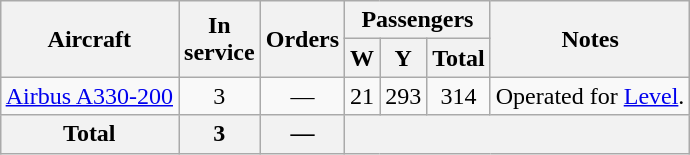<table class="wikitable" style="margin:1em auto; border-collapse:collapse;text-align:center">
<tr>
<th rowspan="2">Aircraft</th>
<th rowspan="2">In<br>service</th>
<th rowspan="2">Orders</th>
<th colspan="3">Passengers</th>
<th rowspan="2">Notes</th>
</tr>
<tr>
<th><abbr>W</abbr></th>
<th><abbr>Y</abbr></th>
<th>Total</th>
</tr>
<tr>
<td><a href='#'>Airbus A330-200</a></td>
<td>3</td>
<td>—</td>
<td>21</td>
<td>293</td>
<td>314</td>
<td>Operated for <a href='#'>Level</a>.</td>
</tr>
<tr>
<th>Total</th>
<th>3</th>
<th>—</th>
<th colspan="4"></th>
</tr>
</table>
